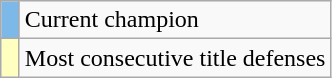<table class="wikitable">
<tr>
<td style="background:#7cb9e8; width:5px;"></td>
<td>Current champion</td>
</tr>
<tr>
<td style="background:#ffffbf; width:5px;"></td>
<td>Most consecutive title defenses</td>
</tr>
</table>
